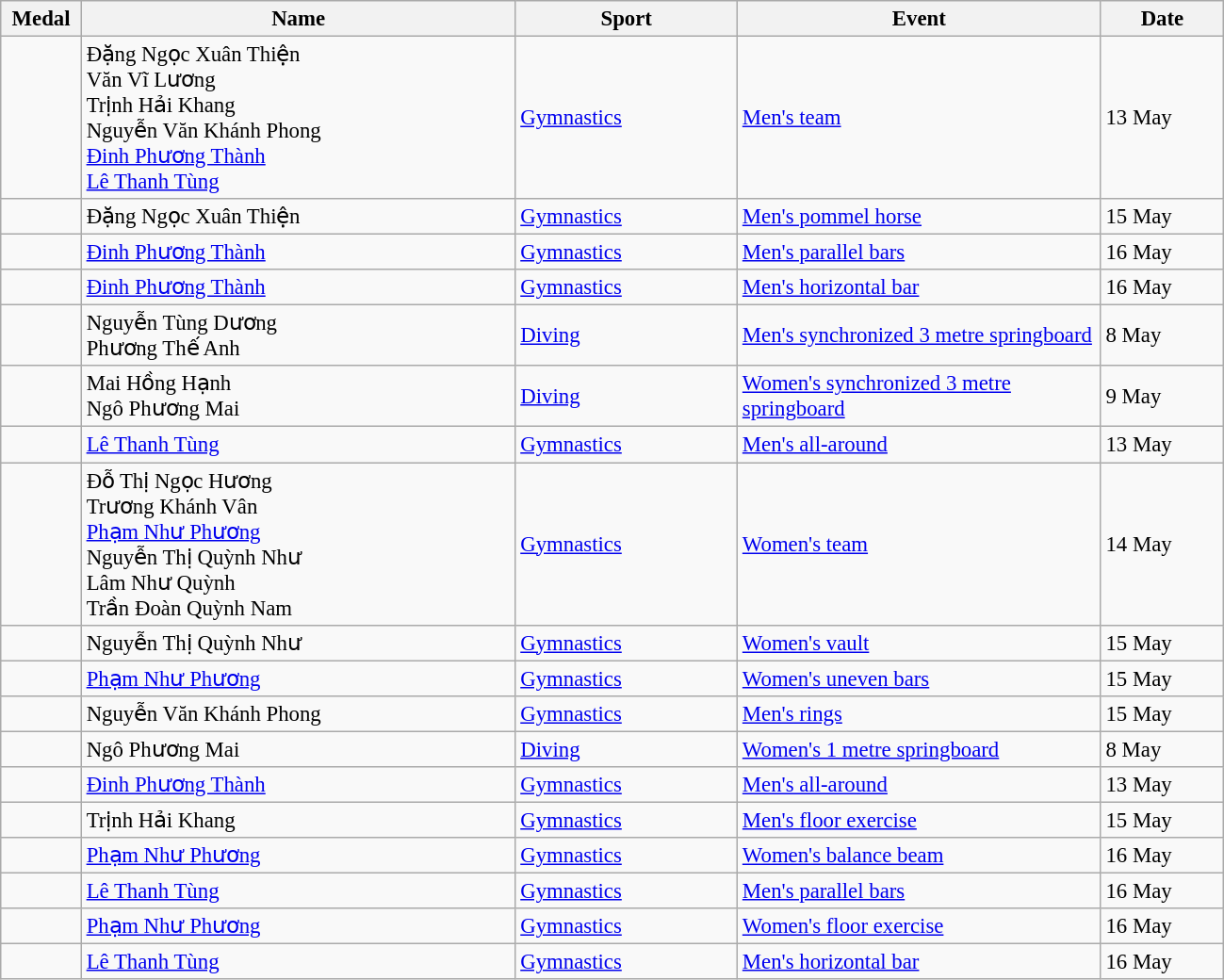<table class="wikitable sortable" style="font-size:95%">
<tr>
<th width="50">Medal</th>
<th width="300">Name</th>
<th width="150">Sport</th>
<th width="250">Event</th>
<th width="80">Date</th>
</tr>
<tr>
<td></td>
<td>Đặng Ngọc Xuân Thiện<br>Văn Vĩ Lương<br>Trịnh Hải Khang<br>Nguyễn Văn Khánh Phong<br><a href='#'>Đinh Phương Thành</a><br><a href='#'>Lê Thanh Tùng</a></td>
<td><a href='#'>Gymnastics</a></td>
<td><a href='#'>Men's team</a></td>
<td>13 May</td>
</tr>
<tr>
<td></td>
<td>Đặng Ngọc Xuân Thiện</td>
<td><a href='#'>Gymnastics</a></td>
<td><a href='#'>Men's pommel horse</a></td>
<td>15 May</td>
</tr>
<tr>
<td></td>
<td><a href='#'>Đinh Phương Thành</a></td>
<td><a href='#'>Gymnastics</a></td>
<td><a href='#'>Men's parallel bars</a></td>
<td>16 May</td>
</tr>
<tr>
<td></td>
<td><a href='#'>Đinh Phương Thành</a></td>
<td><a href='#'>Gymnastics</a></td>
<td><a href='#'>Men's horizontal bar</a></td>
<td>16 May</td>
</tr>
<tr>
<td></td>
<td>Nguyễn Tùng Dương<br>Phương Thế Anh</td>
<td><a href='#'>Diving</a></td>
<td><a href='#'>Men's synchronized 3 metre springboard</a></td>
<td>8 May</td>
</tr>
<tr>
<td></td>
<td>Mai Hồng Hạnh<br>Ngô Phương Mai</td>
<td><a href='#'>Diving</a></td>
<td><a href='#'>Women's synchronized 3 metre springboard</a></td>
<td>9 May</td>
</tr>
<tr>
<td></td>
<td><a href='#'>Lê Thanh Tùng</a></td>
<td><a href='#'>Gymnastics</a></td>
<td><a href='#'>Men's all-around</a></td>
<td>13 May</td>
</tr>
<tr>
<td></td>
<td>Đỗ Thị Ngọc Hương<br>Trương Khánh Vân<br><a href='#'>Phạm Như Phương</a><br>Nguyễn Thị Quỳnh Như<br>Lâm Như Quỳnh<br>Trần Đoàn Quỳnh Nam</td>
<td><a href='#'>Gymnastics</a></td>
<td><a href='#'>Women's team</a></td>
<td>14 May</td>
</tr>
<tr>
<td></td>
<td>Nguyễn Thị Quỳnh Như</td>
<td><a href='#'>Gymnastics</a></td>
<td><a href='#'>Women's vault</a></td>
<td>15 May</td>
</tr>
<tr>
<td></td>
<td><a href='#'>Phạm Như Phương</a></td>
<td><a href='#'>Gymnastics</a></td>
<td><a href='#'>Women's uneven bars</a></td>
<td>15 May</td>
</tr>
<tr>
<td></td>
<td>Nguyễn Văn Khánh Phong</td>
<td><a href='#'>Gymnastics</a></td>
<td><a href='#'>Men's rings</a></td>
<td>15 May</td>
</tr>
<tr>
<td></td>
<td>Ngô Phương Mai</td>
<td><a href='#'>Diving</a></td>
<td><a href='#'>Women's 1 metre springboard</a></td>
<td>8 May</td>
</tr>
<tr>
<td></td>
<td><a href='#'>Đinh Phương Thành</a></td>
<td><a href='#'>Gymnastics</a></td>
<td><a href='#'>Men's all-around</a></td>
<td>13 May</td>
</tr>
<tr>
<td></td>
<td>Trịnh Hải Khang</td>
<td><a href='#'>Gymnastics</a></td>
<td><a href='#'>Men's floor exercise</a></td>
<td>15 May</td>
</tr>
<tr>
<td></td>
<td><a href='#'>Phạm Như Phương</a></td>
<td><a href='#'>Gymnastics</a></td>
<td><a href='#'>Women's balance beam</a></td>
<td>16 May</td>
</tr>
<tr>
<td></td>
<td><a href='#'>Lê Thanh Tùng</a></td>
<td><a href='#'>Gymnastics</a></td>
<td><a href='#'>Men's parallel bars</a></td>
<td>16 May</td>
</tr>
<tr>
<td></td>
<td><a href='#'>Phạm Như Phương</a></td>
<td><a href='#'>Gymnastics</a></td>
<td><a href='#'>Women's floor exercise</a></td>
<td>16 May</td>
</tr>
<tr>
<td></td>
<td><a href='#'>Lê Thanh Tùng</a></td>
<td><a href='#'>Gymnastics</a></td>
<td><a href='#'>Men's horizontal bar</a></td>
<td>16 May</td>
</tr>
</table>
